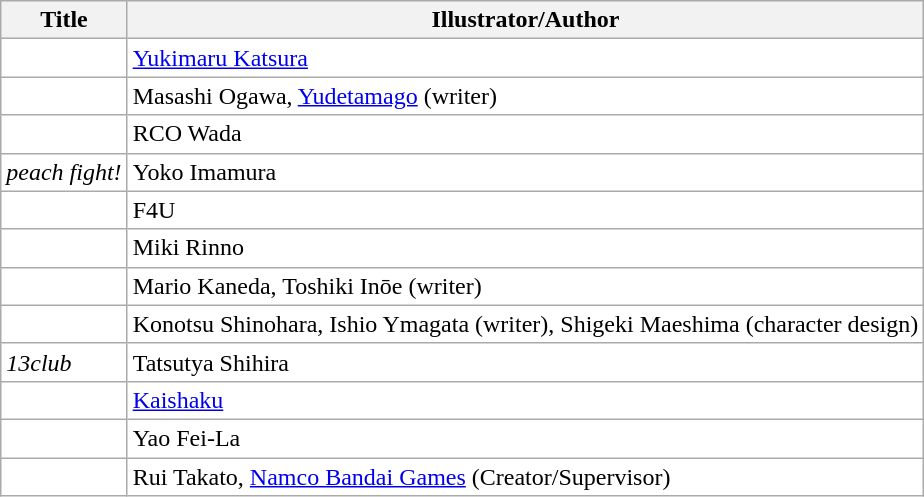<table class="wikitable sortable" style="background: #FFF;">
<tr>
<th>Title</th>
<th>Illustrator/Author</th>
</tr>
<tr>
<td></td>
<td><a href='#'>Yukimaru Katsura</a></td>
</tr>
<tr>
<td></td>
<td>Masashi Ogawa, <a href='#'>Yudetamago</a> (writer)</td>
</tr>
<tr>
<td></td>
<td>RCO Wada</td>
</tr>
<tr>
<td><em>peach fight!</em></td>
<td>Yoko Imamura</td>
</tr>
<tr>
<td></td>
<td>F4U</td>
</tr>
<tr>
<td></td>
<td>Miki Rinno</td>
</tr>
<tr>
<td></td>
<td>Mario Kaneda, Toshiki Inōe (writer)</td>
</tr>
<tr>
<td></td>
<td>Konotsu Shinohara, Ishio Ymagata (writer), Shigeki Maeshima (character design)</td>
</tr>
<tr>
<td><em>13club</em></td>
<td>Tatsutya Shihira</td>
</tr>
<tr>
<td></td>
<td><a href='#'>Kaishaku</a></td>
</tr>
<tr>
<td></td>
<td>Yao Fei-La</td>
</tr>
<tr>
<td></td>
<td>Rui Takato, <a href='#'>Namco Bandai Games</a> (Creator/Supervisor)</td>
</tr>
</table>
